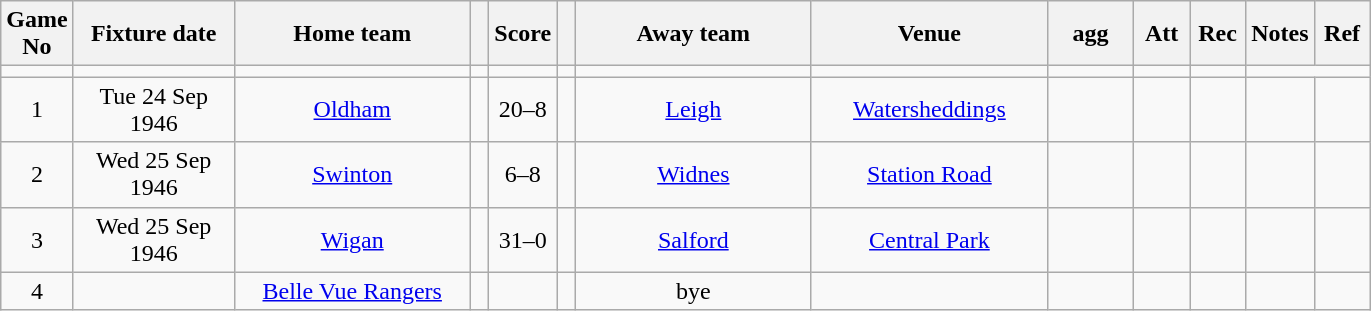<table class="wikitable" style="text-align:center;">
<tr>
<th width=20 abbr="No">Game No</th>
<th width=100 abbr="Date">Fixture date</th>
<th width=150 abbr="Home team">Home team</th>
<th width=5 abbr="space"></th>
<th width=20 abbr="Score">Score</th>
<th width=5 abbr="space"></th>
<th width=150 abbr="Away team">Away team</th>
<th width=150 abbr="Venue">Venue</th>
<th width=50 abbr="agg">agg</th>
<th width=30 abbr="Att">Att</th>
<th width=30 abbr="Rec">Rec</th>
<th width=20 abbr="Notes">Notes</th>
<th width=30 abbr="Ref">Ref</th>
</tr>
<tr>
<td></td>
<td></td>
<td></td>
<td></td>
<td></td>
<td></td>
<td></td>
<td></td>
<td></td>
<td></td>
<td></td>
</tr>
<tr>
<td>1</td>
<td>Tue 24 Sep 1946</td>
<td><a href='#'>Oldham</a></td>
<td></td>
<td>20–8</td>
<td></td>
<td><a href='#'>Leigh</a></td>
<td><a href='#'>Watersheddings</a></td>
<td></td>
<td></td>
<td></td>
<td></td>
<td></td>
</tr>
<tr>
<td>2</td>
<td>Wed 25 Sep 1946</td>
<td><a href='#'>Swinton</a></td>
<td></td>
<td>6–8</td>
<td></td>
<td><a href='#'>Widnes</a></td>
<td><a href='#'>Station Road</a></td>
<td></td>
<td></td>
<td></td>
<td></td>
<td></td>
</tr>
<tr>
<td>3</td>
<td>Wed 25 Sep 1946</td>
<td><a href='#'>Wigan</a></td>
<td></td>
<td>31–0</td>
<td></td>
<td><a href='#'>Salford</a></td>
<td><a href='#'>Central Park</a></td>
<td></td>
<td></td>
<td></td>
<td></td>
<td></td>
</tr>
<tr>
<td>4</td>
<td></td>
<td><a href='#'>Belle Vue Rangers</a></td>
<td></td>
<td></td>
<td></td>
<td>bye</td>
<td></td>
<td></td>
<td></td>
<td></td>
<td></td>
<td></td>
</tr>
</table>
